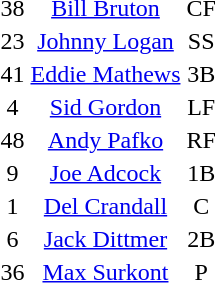<table style="text-align:center">
<tr>
<td>38</td>
<td><a href='#'>Bill Bruton</a></td>
<td>CF</td>
</tr>
<tr>
<td>23</td>
<td><a href='#'>Johnny Logan</a></td>
<td>SS</td>
</tr>
<tr>
<td>41</td>
<td><a href='#'>Eddie Mathews</a></td>
<td>3B</td>
</tr>
<tr>
<td>4</td>
<td><a href='#'>Sid Gordon</a></td>
<td>LF</td>
</tr>
<tr>
<td>48</td>
<td><a href='#'>Andy Pafko</a></td>
<td>RF</td>
</tr>
<tr>
<td>9</td>
<td><a href='#'>Joe Adcock</a></td>
<td>1B</td>
</tr>
<tr>
<td>1</td>
<td><a href='#'>Del Crandall</a></td>
<td>C</td>
</tr>
<tr>
<td>6</td>
<td><a href='#'>Jack Dittmer</a></td>
<td>2B</td>
</tr>
<tr>
<td>36</td>
<td><a href='#'>Max Surkont</a></td>
<td>P</td>
</tr>
<tr>
</tr>
</table>
